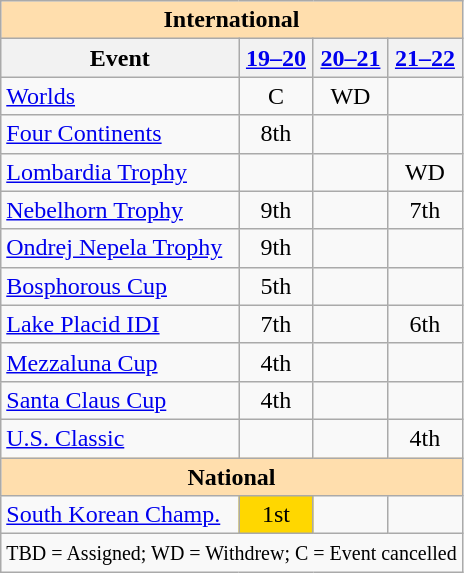<table class="wikitable" style="text-align:center">
<tr>
<th style="background-color: #ffdead; " colspan=4 align=center>International</th>
</tr>
<tr>
<th>Event</th>
<th><a href='#'>19–20</a></th>
<th><a href='#'>20–21</a></th>
<th><a href='#'>21–22</a></th>
</tr>
<tr>
<td align=left><a href='#'>Worlds</a></td>
<td>C</td>
<td>WD</td>
<td></td>
</tr>
<tr>
<td align=left><a href='#'>Four Continents</a></td>
<td>8th</td>
<td></td>
<td></td>
</tr>
<tr>
<td align=left> <a href='#'>Lombardia Trophy</a></td>
<td></td>
<td></td>
<td>WD</td>
</tr>
<tr>
<td align=left> <a href='#'>Nebelhorn Trophy</a></td>
<td>9th</td>
<td></td>
<td>7th</td>
</tr>
<tr>
<td align=left> <a href='#'>Ondrej Nepela Trophy</a></td>
<td>9th</td>
<td></td>
<td></td>
</tr>
<tr>
<td align=left><a href='#'>Bosphorous Cup</a></td>
<td>5th</td>
<td></td>
<td></td>
</tr>
<tr>
<td align=left><a href='#'>Lake Placid IDI</a></td>
<td>7th</td>
<td></td>
<td>6th</td>
</tr>
<tr>
<td align=left><a href='#'>Mezzaluna Cup</a></td>
<td>4th</td>
<td></td>
<td></td>
</tr>
<tr>
<td align=left><a href='#'>Santa Claus Cup</a></td>
<td>4th</td>
<td></td>
<td></td>
</tr>
<tr>
<td align=left><a href='#'>U.S. Classic</a></td>
<td></td>
<td></td>
<td>4th</td>
</tr>
<tr>
<th style="background-color: #ffdead; " colspan=4 align=center>National</th>
</tr>
<tr>
<td align=left><a href='#'>South Korean Champ.</a></td>
<td bgcolor=gold>1st</td>
<td></td>
<td></td>
</tr>
<tr>
<td colspan=4><small>TBD = Assigned; WD = Withdrew; C = Event cancelled</small></td>
</tr>
</table>
